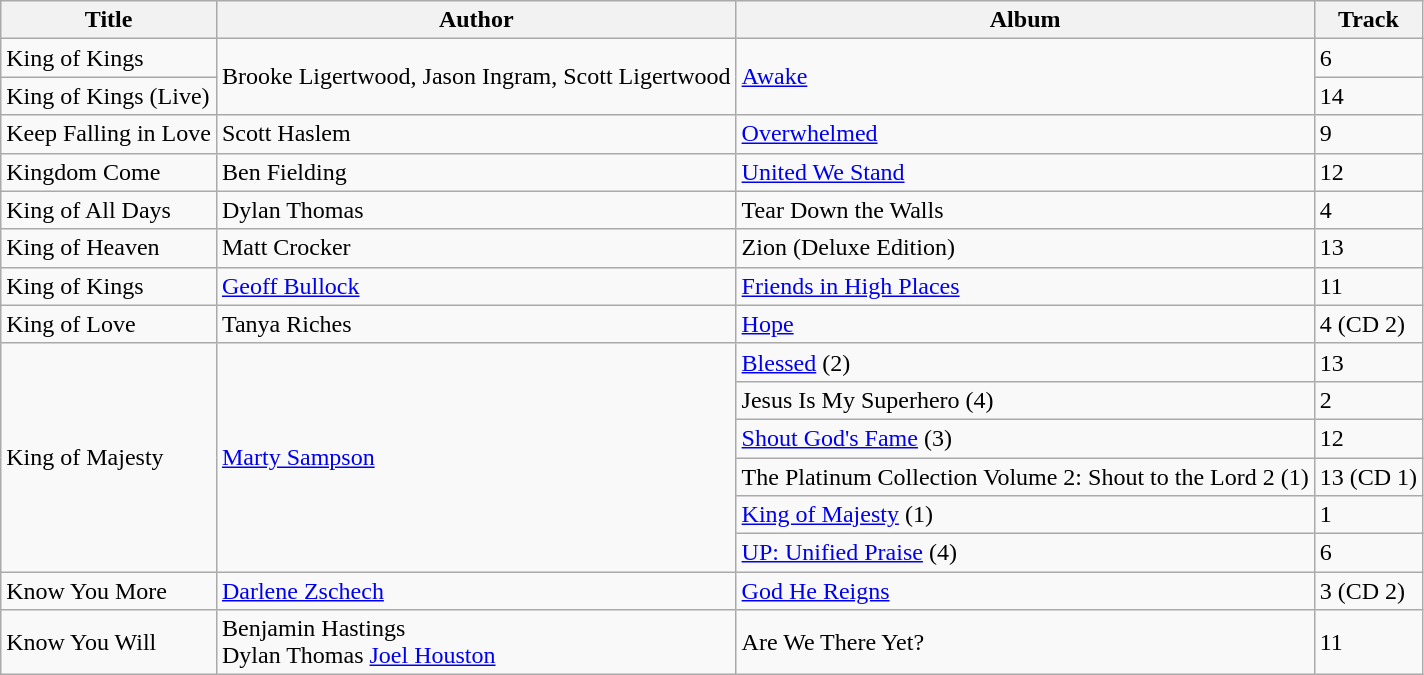<table class="wikitable">
<tr>
<th>Title</th>
<th>Author</th>
<th>Album</th>
<th>Track</th>
</tr>
<tr>
<td>King of Kings</td>
<td rowspan="2">Brooke Ligertwood, Jason Ingram, Scott Ligertwood</td>
<td rowspan="2"><a href='#'>Awake</a></td>
<td>6</td>
</tr>
<tr>
<td>King of Kings (Live)</td>
<td>14</td>
</tr>
<tr>
<td>Keep Falling in Love</td>
<td>Scott Haslem</td>
<td><a href='#'>Overwhelmed</a></td>
<td>9</td>
</tr>
<tr>
<td>Kingdom Come</td>
<td>Ben Fielding</td>
<td><a href='#'>United We Stand</a></td>
<td>12</td>
</tr>
<tr>
<td>King of All Days</td>
<td>Dylan Thomas</td>
<td>Tear Down the Walls</td>
<td>4</td>
</tr>
<tr>
<td>King of Heaven</td>
<td>Matt Crocker</td>
<td>Zion (Deluxe Edition)</td>
<td>13</td>
</tr>
<tr>
<td>King of Kings</td>
<td><a href='#'>Geoff Bullock</a></td>
<td><a href='#'>Friends in High Places</a></td>
<td>11</td>
</tr>
<tr>
<td>King of Love</td>
<td>Tanya Riches</td>
<td><a href='#'>Hope</a></td>
<td>4 (CD 2)</td>
</tr>
<tr>
<td rowspan="6">King of Majesty</td>
<td rowspan="6"><a href='#'>Marty Sampson</a></td>
<td><a href='#'>Blessed</a> (2)</td>
<td>13</td>
</tr>
<tr>
<td>Jesus Is My Superhero (4)</td>
<td>2</td>
</tr>
<tr>
<td><a href='#'>Shout God's Fame</a> (3)</td>
<td>12</td>
</tr>
<tr>
<td>The Platinum Collection Volume 2: Shout to the Lord 2 (1)</td>
<td>13 (CD 1)</td>
</tr>
<tr>
<td><a href='#'>King of Majesty</a> (1)</td>
<td>1</td>
</tr>
<tr>
<td><a href='#'>UP: Unified Praise</a> (4)</td>
<td>6</td>
</tr>
<tr>
<td>Know You More</td>
<td><a href='#'>Darlene Zschech</a></td>
<td><a href='#'>God He Reigns</a></td>
<td>3 (CD 2)</td>
</tr>
<tr>
<td>Know You Will</td>
<td>Benjamin Hastings<br>Dylan Thomas
<a href='#'>Joel Houston</a></td>
<td>Are We There Yet?</td>
<td>11</td>
</tr>
</table>
